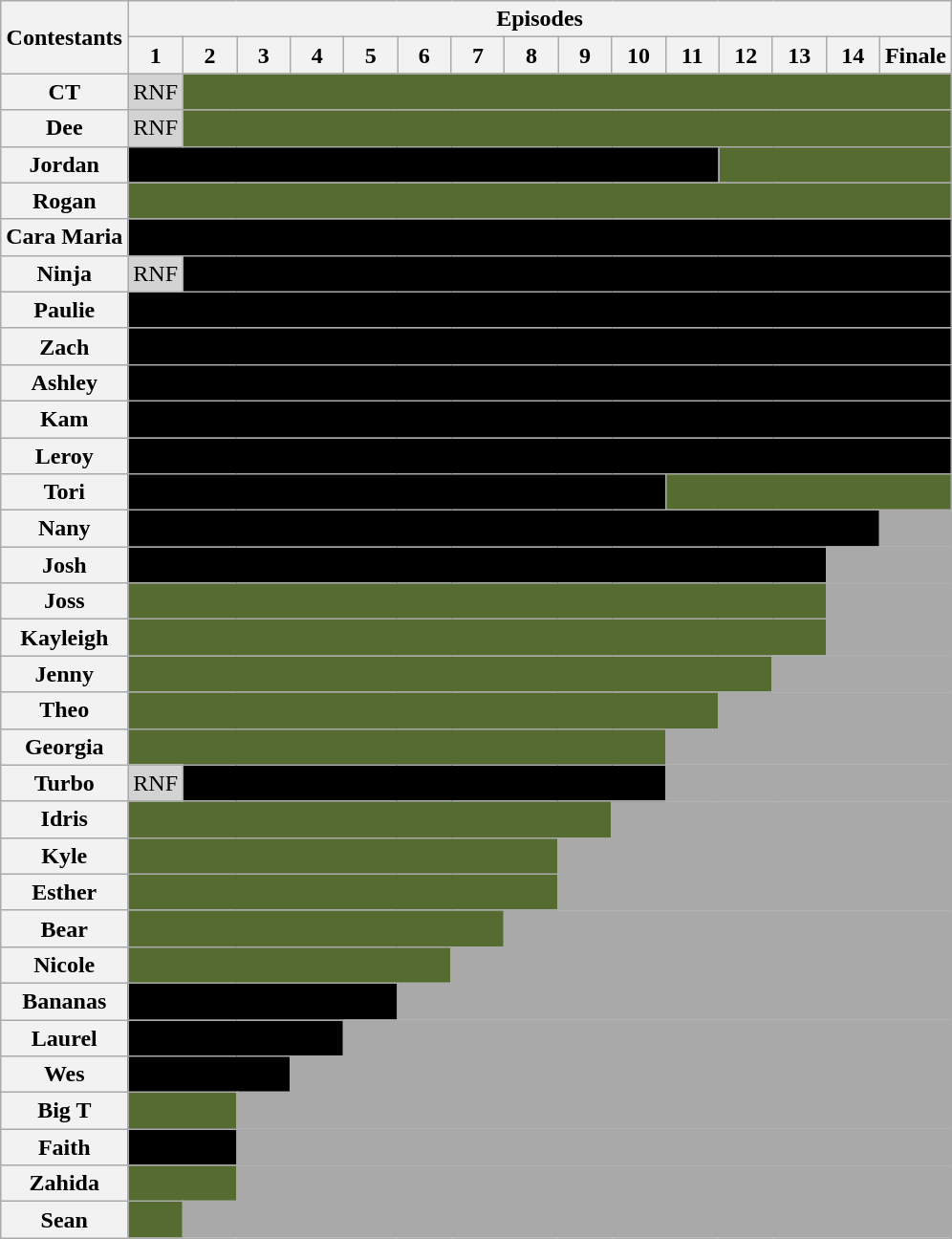<table class="wikitable" border="2" style="text-align:center">
<tr>
<th rowspan="2">Contestants</th>
<th colspan="15">Episodes</th>
</tr>
<tr>
<th scope="col" style="width:30px;">1</th>
<th scope="col" style="width:30px;">2</th>
<th scope="col" style="width:30px;">3</th>
<th scope="col" style="width:30px;">4</th>
<th scope="col" style="width:30px;">5</th>
<th scope="col" style="width:30px;">6</th>
<th scope="col" style="width:30px;">7</th>
<th scope="col" style="width:30px;">8</th>
<th scope="col" style="width:30px;">9</th>
<th scope="col" style="width:30px;">10</th>
<th scope="col" style="width:30px;">11</th>
<th scope="col" style="width:30px;">12</th>
<th scope="col" style="width:30px;">13</th>
<th scope="col" style="width:30px;">14</th>
<th scope="col" style="width:30px;">Finale</th>
</tr>
<tr>
<th>CT</th>
<td style="background:lightgray">RNF</td>
<td style="background:darkolivegreen" colspan="14"></td>
</tr>
<tr>
<th>Dee</th>
<td style="background:lightgray">RNF</td>
<td style="background:darkolivegreen" colspan="14"></td>
</tr>
<tr>
<th>Jordan</th>
<td style="background:black" colspan="11"></td>
<td style="background:darkolivegreen" colspan="4"></td>
</tr>
<tr>
<th>Rogan</th>
<td style="background:darkolivegreen" colspan="15"></td>
</tr>
<tr>
<th nowrap="">Cara Maria</th>
<td style="background:black" colspan="15"></td>
</tr>
<tr>
<th>Ninja</th>
<td style="background:lightgray">RNF</td>
<td style="background:black" colspan="14"></td>
</tr>
<tr>
<th>Paulie</th>
<td style="background:black" colspan="15"></td>
</tr>
<tr>
<th>Zach</th>
<td style="background:black" colspan="15"></td>
</tr>
<tr>
<th>Ashley</th>
<td style="background:black" colspan="15"></td>
</tr>
<tr>
<th>Kam</th>
<td style="background:black" colspan="15"></td>
</tr>
<tr>
<th>Leroy</th>
<td style="background:black" colspan="15"></td>
</tr>
<tr>
<th>Tori</th>
<td style="background:black" colspan="10"></td>
<td style="background:darkolivegreen" colspan="5"></td>
</tr>
<tr>
<th>Nany</th>
<td style="background:black" colspan="14"></td>
<td style="background:darkgray"></td>
</tr>
<tr>
<th>Josh</th>
<td style="background:black" colspan="13"></td>
<td colspan="2" style="background:darkgray"></td>
</tr>
<tr>
<th>Joss</th>
<td style="background:darkolivegreen" colspan="13"></td>
<td colspan="2" style="background:darkgray"></td>
</tr>
<tr>
<th>Kayleigh</th>
<td style="background:darkolivegreen" colspan="13"></td>
<td colspan="2" style="background:darkgray"></td>
</tr>
<tr>
<th>Jenny</th>
<td style="background:darkolivegreen" colspan="12"></td>
<td colspan="3" style="background:darkgray"></td>
</tr>
<tr>
<th>Theo</th>
<td style="background:darkolivegreen" colspan="11"></td>
<td colspan="4" style="background:darkgray"></td>
</tr>
<tr>
<th>Georgia</th>
<td style="background:darkolivegreen" colspan="10"></td>
<td colspan="5" style="background:darkgray"></td>
</tr>
<tr>
<th>Turbo</th>
<td style="background:lightgray">RNF</td>
<td style="background:black" colspan="9"></td>
<td colspan="5" style="background:darkgray"></td>
</tr>
<tr>
<th>Idris</th>
<td style="background:darkolivegreen" colspan="9"></td>
<td colspan="6" style="background:darkgray"></td>
</tr>
<tr>
<th>Kyle</th>
<td style="background:darkolivegreen" colspan="8"></td>
<td colspan="7" style="background:darkgray"></td>
</tr>
<tr>
<th>Esther</th>
<td style="background:darkolivegreen" colspan="8"></td>
<td colspan="7" style="background:darkgray"></td>
</tr>
<tr>
<th>Bear</th>
<td style="background:darkolivegreen" colspan="7"></td>
<td colspan="8" style="background:darkgray"></td>
</tr>
<tr>
<th>Nicole</th>
<td style="background:darkolivegreen" colspan="6"></td>
<td colspan="9" style="background:darkgray"></td>
</tr>
<tr>
<th>Bananas</th>
<td style="background:black" colspan="5"></td>
<td colspan="10" style="background:darkgray"></td>
</tr>
<tr>
<th>Laurel</th>
<td style="background:black" colspan="4"></td>
<td colspan="11" style="background:darkgray"></td>
</tr>
<tr>
<th>Wes</th>
<td style="background:black" colspan="3"></td>
<td colspan="12" style="background:darkgray"></td>
</tr>
<tr>
<th>Big T</th>
<td style="background:darkolivegreen" colspan="2"></td>
<td colspan="13" style="background:darkgray"></td>
</tr>
<tr>
<th>Faith</th>
<td style="background:black" colspan="2"></td>
<td colspan="13" style="background:darkgray"></td>
</tr>
<tr>
<th>Zahida</th>
<td style="background:darkolivegreen" colspan="2"></td>
<td colspan="13" style="background:darkgray"></td>
</tr>
<tr>
<th>Sean</th>
<td style="background:darkolivegreen"></td>
<td colspan="14" style="background:darkgray"></td>
</tr>
</table>
